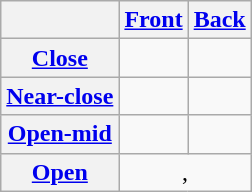<table class="wikitable" style="text-align: center;">
<tr>
<th> </th>
<th><a href='#'>Front</a></th>
<th><a href='#'>Back</a></th>
</tr>
<tr>
<th><a href='#'>Close</a></th>
<td> </td>
<td> </td>
</tr>
<tr>
<th><a href='#'>Near-close</a></th>
<td> </td>
<td> </td>
</tr>
<tr>
<th><a href='#'>Open-mid</a></th>
<td> </td>
<td> </td>
</tr>
<tr>
<th><a href='#'>Open</a></th>
<td colspan="2" style="text-align:center;"> ,  </td>
</tr>
</table>
